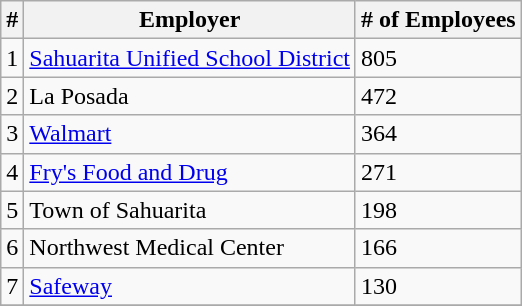<table class="wikitable" border="1">
<tr>
<th>#</th>
<th>Employer</th>
<th># of Employees</th>
</tr>
<tr>
<td>1</td>
<td><a href='#'>Sahuarita Unified School District</a></td>
<td>805</td>
</tr>
<tr>
<td>2</td>
<td>La Posada</td>
<td>472</td>
</tr>
<tr>
<td>3</td>
<td><a href='#'>Walmart</a></td>
<td>364</td>
</tr>
<tr>
<td>4</td>
<td><a href='#'>Fry's Food and Drug</a></td>
<td>271</td>
</tr>
<tr>
<td>5</td>
<td>Town of Sahuarita</td>
<td>198</td>
</tr>
<tr>
<td>6</td>
<td>Northwest Medical Center</td>
<td>166</td>
</tr>
<tr>
<td>7</td>
<td><a href='#'>Safeway</a></td>
<td>130</td>
</tr>
<tr>
</tr>
</table>
